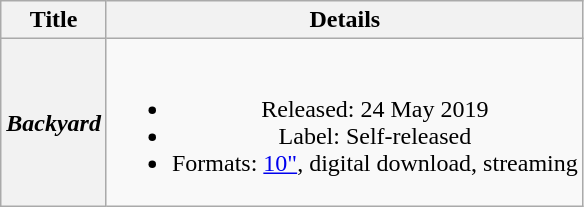<table class="wikitable plainrowheaders" style="text-align:center;" border="1">
<tr>
<th>Title</th>
<th>Details</th>
</tr>
<tr>
<th scope="row"><em>Backyard</em></th>
<td><br><ul><li>Released: 24 May 2019</li><li>Label: Self-released</li><li>Formats: <a href='#'>10"</a>, digital download, streaming</li></ul></td>
</tr>
</table>
